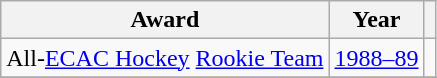<table class="wikitable">
<tr>
<th>Award</th>
<th>Year</th>
<th></th>
</tr>
<tr>
<td>All-<a href='#'>ECAC Hockey</a> <a href='#'>Rookie Team</a></td>
<td><a href='#'>1988–89</a></td>
<td></td>
</tr>
<tr>
</tr>
</table>
